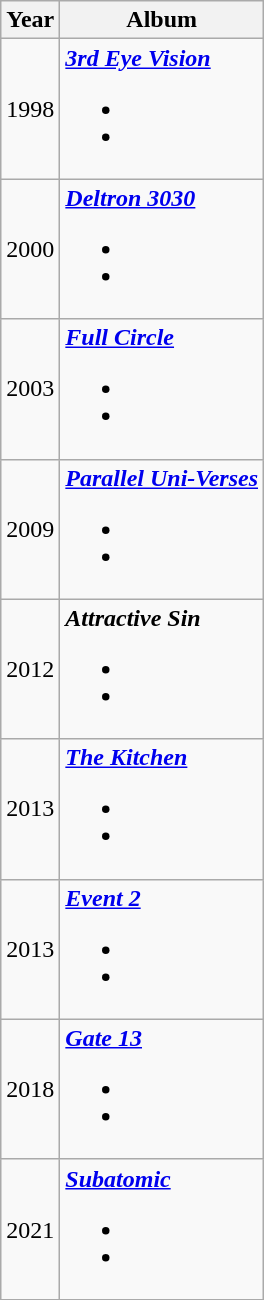<table class="wikitable" style="text-align:center;">
<tr>
<th>Year</th>
<th>Album</th>
</tr>
<tr>
<td>1998</td>
<td align="left"><strong><em><a href='#'>3rd Eye Vision</a></em></strong> <br><ul><li></li><li></li></ul></td>
</tr>
<tr>
<td>2000</td>
<td align="left"><strong><em><a href='#'>Deltron 3030</a></em></strong> <br><ul><li></li><li></li></ul></td>
</tr>
<tr>
<td>2003</td>
<td align="left"><strong><em><a href='#'>Full Circle</a></em></strong> <br><ul><li></li><li></li></ul></td>
</tr>
<tr>
<td>2009</td>
<td align="left"><strong><em><a href='#'>Parallel Uni-Verses</a></em></strong> <br><ul><li></li><li></li></ul></td>
</tr>
<tr>
<td>2012</td>
<td align="left"><strong><em>Attractive Sin</em></strong> <br><ul><li></li><li></li></ul></td>
</tr>
<tr>
<td>2013</td>
<td align="left"><strong><em><a href='#'>The Kitchen</a></em></strong> <br><ul><li></li><li></li></ul></td>
</tr>
<tr>
<td>2013</td>
<td align="left"><strong><em><a href='#'>Event 2</a></em></strong> <br><ul><li></li><li></li></ul></td>
</tr>
<tr>
<td>2018</td>
<td align="left"><strong><em><a href='#'>Gate 13</a></em></strong> <br><ul><li></li><li></li></ul></td>
</tr>
<tr>
<td>2021</td>
<td align="left"><strong><em><a href='#'>Subatomic</a></em></strong> <br><ul><li></li><li></li></ul></td>
</tr>
<tr>
</tr>
</table>
